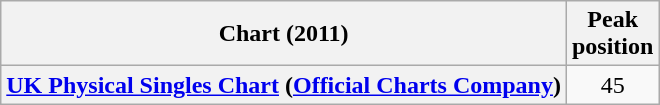<table class="wikitable plainrowheaders">
<tr>
<th scope="col">Chart (2011)</th>
<th scope="col">Peak<br>position</th>
</tr>
<tr>
<th scope="row"><a href='#'>UK Physical Singles Chart</a> (<a href='#'>Official Charts Company</a>)</th>
<td align="center">45</td>
</tr>
</table>
